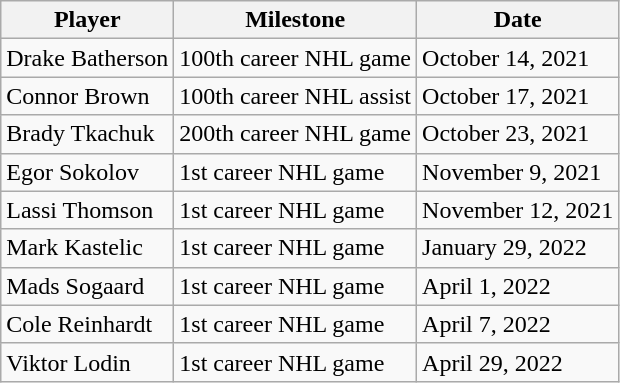<table class="wikitable">
<tr>
<th>Player</th>
<th>Milestone</th>
<th>Date</th>
</tr>
<tr>
<td>Drake Batherson</td>
<td>100th career NHL game</td>
<td>October 14, 2021</td>
</tr>
<tr>
<td>Connor Brown</td>
<td>100th career NHL assist</td>
<td>October 17, 2021</td>
</tr>
<tr>
<td>Brady Tkachuk</td>
<td>200th career NHL game</td>
<td>October 23, 2021</td>
</tr>
<tr>
<td>Egor Sokolov</td>
<td>1st career NHL game</td>
<td>November 9, 2021</td>
</tr>
<tr>
<td>Lassi Thomson</td>
<td>1st career NHL game</td>
<td>November 12, 2021</td>
</tr>
<tr>
<td>Mark Kastelic</td>
<td>1st career NHL game</td>
<td>January 29, 2022</td>
</tr>
<tr>
<td>Mads Sogaard</td>
<td>1st career NHL game</td>
<td>April 1, 2022</td>
</tr>
<tr>
<td>Cole Reinhardt</td>
<td>1st career NHL game</td>
<td>April 7, 2022</td>
</tr>
<tr>
<td>Viktor Lodin</td>
<td>1st career NHL game</td>
<td>April 29, 2022</td>
</tr>
</table>
